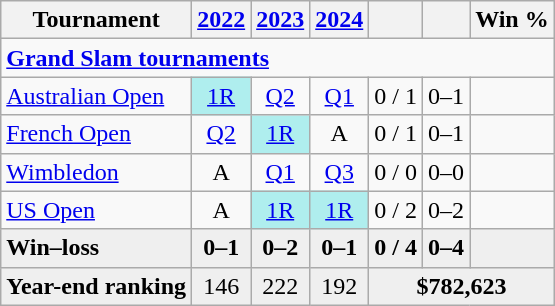<table class=wikitable nowrap style=text-align:center>
<tr>
<th>Tournament</th>
<th><a href='#'>2022</a></th>
<th><a href='#'>2023</a></th>
<th><a href='#'>2024</a></th>
<th></th>
<th></th>
<th>Win %</th>
</tr>
<tr>
<td colspan="10" align="left"><strong><a href='#'>Grand Slam tournaments</a></strong></td>
</tr>
<tr>
<td align=left><a href='#'>Australian Open</a></td>
<td bgcolor=afeeee><a href='#'>1R</a></td>
<td><a href='#'>Q2</a></td>
<td><a href='#'>Q1</a></td>
<td>0 / 1</td>
<td>0–1</td>
<td></td>
</tr>
<tr>
<td align=left><a href='#'>French Open</a></td>
<td><a href='#'>Q2</a></td>
<td bgcolor=afeeee><a href='#'>1R</a></td>
<td>A</td>
<td>0 / 1</td>
<td>0–1</td>
<td></td>
</tr>
<tr>
<td align=left><a href='#'>Wimbledon</a></td>
<td>A</td>
<td><a href='#'>Q1</a></td>
<td><a href='#'>Q3</a></td>
<td>0 / 0</td>
<td>0–0</td>
<td></td>
</tr>
<tr>
<td align=left><a href='#'>US Open</a></td>
<td>A</td>
<td bgcolor=afeeee><a href='#'>1R</a></td>
<td bgcolor=afeeee><a href='#'>1R</a></td>
<td>0 / 2</td>
<td>0–2</td>
<td></td>
</tr>
<tr style=font-weight:bold;background:#efefef>
<td style=text-align:left>Win–loss</td>
<td>0–1</td>
<td>0–2</td>
<td>0–1</td>
<td>0 / 4</td>
<td>0–4</td>
<td></td>
</tr>
<tr style=background:#efefef>
<td align=left><strong>Year-end ranking</strong></td>
<td>146</td>
<td>222</td>
<td>192</td>
<td colspan="3"><strong>$782,623</strong></td>
</tr>
</table>
